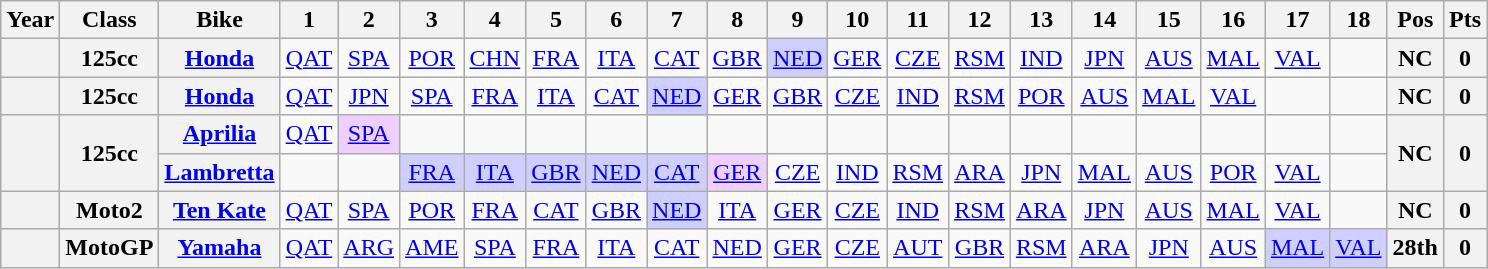<table class="wikitable" style="text-align:center;">
<tr>
<th>Year</th>
<th>Class</th>
<th>Bike</th>
<th>1</th>
<th>2</th>
<th>3</th>
<th>4</th>
<th>5</th>
<th>6</th>
<th>7</th>
<th>8</th>
<th>9</th>
<th>10</th>
<th>11</th>
<th>12</th>
<th>13</th>
<th>14</th>
<th>15</th>
<th>16</th>
<th>17</th>
<th>18</th>
<th>Pos</th>
<th>Pts</th>
</tr>
<tr>
<th></th>
<th>125cc</th>
<th><a href='#'>Honda</a></th>
<td><a href='#'>QAT</a></td>
<td><a href='#'>SPA</a></td>
<td><a href='#'>POR</a></td>
<td><a href='#'>CHN</a></td>
<td><a href='#'>FRA</a></td>
<td><a href='#'>ITA</a></td>
<td><a href='#'>CAT</a></td>
<td><a href='#'>GBR</a></td>
<td style="background:#CFCFFF;"><a href='#'>NED</a><br></td>
<td><a href='#'>GER</a></td>
<td><a href='#'>CZE</a></td>
<td><a href='#'>RSM</a></td>
<td><a href='#'>IND</a></td>
<td><a href='#'>JPN</a></td>
<td><a href='#'>AUS</a></td>
<td><a href='#'>MAL</a></td>
<td><a href='#'>VAL</a></td>
<td></td>
<th>NC</th>
<th>0</th>
</tr>
<tr>
<th></th>
<th>125cc</th>
<th><a href='#'>Honda</a></th>
<td><a href='#'>QAT</a></td>
<td><a href='#'>JPN</a></td>
<td><a href='#'>SPA</a></td>
<td><a href='#'>FRA</a></td>
<td><a href='#'>ITA</a></td>
<td><a href='#'>CAT</a></td>
<td style="background:#CFCFFF;"><a href='#'>NED</a><br></td>
<td><a href='#'>GER</a></td>
<td><a href='#'>GBR</a></td>
<td><a href='#'>CZE</a></td>
<td><a href='#'>IND</a></td>
<td><a href='#'>RSM</a></td>
<td><a href='#'>POR</a></td>
<td><a href='#'>AUS</a></td>
<td><a href='#'>MAL</a></td>
<td><a href='#'>VAL</a></td>
<td></td>
<td></td>
<th>NC</th>
<th>0</th>
</tr>
<tr>
<th rowspan="2"></th>
<th rowspan="2">125cc</th>
<th><a href='#'>Aprilia</a></th>
<td><a href='#'>QAT</a></td>
<td style="background:#EFCFFF;"><a href='#'>SPA</a><br></td>
<td></td>
<td></td>
<td></td>
<td></td>
<td></td>
<td></td>
<td></td>
<td></td>
<td></td>
<td></td>
<td></td>
<td></td>
<td></td>
<td></td>
<td></td>
<td></td>
<th rowspan="2">NC</th>
<th rowspan="2">0</th>
</tr>
<tr>
<th><a href='#'>Lambretta</a></th>
<td></td>
<td></td>
<td style="background:#CFCFFF;"><a href='#'>FRA</a><br></td>
<td style="background:#CFCFFF;"><a href='#'>ITA</a><br></td>
<td style="background:#CFCFFF;"><a href='#'>GBR</a><br></td>
<td style="background:#CFCFFF;"><a href='#'>NED</a><br></td>
<td style="background:#CFCFFF;"><a href='#'>CAT</a><br></td>
<td style="background:#EFCFFF;"><a href='#'>GER</a><br></td>
<td><a href='#'>CZE</a></td>
<td><a href='#'>IND</a></td>
<td><a href='#'>RSM</a></td>
<td><a href='#'>ARA</a></td>
<td><a href='#'>JPN</a></td>
<td><a href='#'>MAL</a></td>
<td><a href='#'>AUS</a></td>
<td><a href='#'>POR</a></td>
<td><a href='#'>VAL</a></td>
<td></td>
</tr>
<tr>
<th></th>
<th>Moto2</th>
<th><a href='#'>Ten Kate</a></th>
<td><a href='#'>QAT</a></td>
<td><a href='#'>SPA</a></td>
<td><a href='#'>POR</a></td>
<td><a href='#'>FRA</a></td>
<td><a href='#'>CAT</a></td>
<td><a href='#'>GBR</a></td>
<td style="background:#CFCFFF;"><a href='#'>NED</a><br></td>
<td><a href='#'>ITA</a></td>
<td><a href='#'>GER</a></td>
<td><a href='#'>CZE</a></td>
<td><a href='#'>IND</a></td>
<td><a href='#'>RSM</a></td>
<td><a href='#'>ARA</a></td>
<td><a href='#'>JPN</a></td>
<td><a href='#'>AUS</a></td>
<td><a href='#'>MAL</a></td>
<td><a href='#'>VAL</a></td>
<td></td>
<th>NC</th>
<th>0</th>
</tr>
<tr>
<th></th>
<th>MotoGP</th>
<th><a href='#'>Yamaha</a></th>
<td><a href='#'>QAT</a></td>
<td><a href='#'>ARG</a></td>
<td><a href='#'>AME</a></td>
<td><a href='#'>SPA</a></td>
<td><a href='#'>FRA</a></td>
<td><a href='#'>ITA</a></td>
<td><a href='#'>CAT</a></td>
<td><a href='#'>NED</a></td>
<td><a href='#'>GER</a></td>
<td><a href='#'>CZE</a></td>
<td><a href='#'>AUT</a></td>
<td><a href='#'>GBR</a></td>
<td><a href='#'>RSM</a></td>
<td><a href='#'>ARA</a></td>
<td><a href='#'>JPN</a></td>
<td><a href='#'>AUS</a></td>
<td style="background:#CFCFFF;"><a href='#'>MAL</a><br></td>
<td style="background:#CFCFFF;"><a href='#'>VAL</a><br></td>
<th>28th</th>
<th>0</th>
</tr>
</table>
